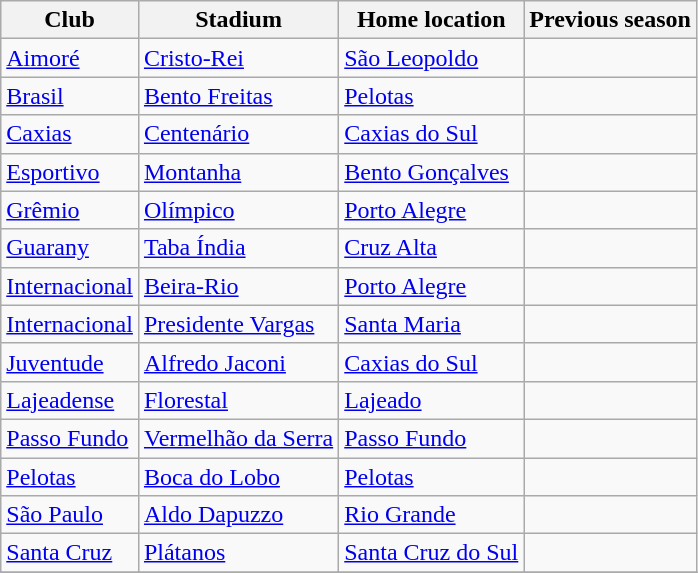<table class="wikitable sortable">
<tr>
<th>Club</th>
<th>Stadium</th>
<th>Home location</th>
<th>Previous season</th>
</tr>
<tr>
<td><a href='#'>Aimoré</a></td>
<td><a href='#'>Cristo-Rei</a></td>
<td><a href='#'>São Leopoldo</a></td>
<td></td>
</tr>
<tr>
<td><a href='#'>Brasil</a></td>
<td><a href='#'>Bento Freitas</a></td>
<td><a href='#'>Pelotas</a></td>
<td></td>
</tr>
<tr>
<td><a href='#'>Caxias</a></td>
<td><a href='#'>Centenário</a></td>
<td><a href='#'>Caxias do Sul</a></td>
<td></td>
</tr>
<tr>
<td><a href='#'>Esportivo</a></td>
<td><a href='#'>Montanha</a></td>
<td><a href='#'>Bento Gonçalves</a></td>
<td></td>
</tr>
<tr>
<td><a href='#'>Grêmio</a></td>
<td><a href='#'>Olímpico</a></td>
<td><a href='#'>Porto Alegre</a></td>
<td></td>
</tr>
<tr>
<td><a href='#'>Guarany</a></td>
<td><a href='#'>Taba Índia</a></td>
<td><a href='#'>Cruz Alta</a></td>
<td></td>
</tr>
<tr>
<td><a href='#'>Internacional</a></td>
<td><a href='#'>Beira-Rio</a></td>
<td><a href='#'>Porto Alegre</a></td>
<td></td>
</tr>
<tr>
<td><a href='#'>Internacional</a></td>
<td><a href='#'>Presidente Vargas</a></td>
<td><a href='#'>Santa Maria</a></td>
<td></td>
</tr>
<tr>
<td><a href='#'>Juventude</a></td>
<td><a href='#'>Alfredo Jaconi</a></td>
<td><a href='#'>Caxias do Sul</a></td>
<td></td>
</tr>
<tr>
<td><a href='#'>Lajeadense</a></td>
<td><a href='#'>Florestal</a></td>
<td><a href='#'>Lajeado</a></td>
<td></td>
</tr>
<tr>
<td><a href='#'>Passo Fundo</a></td>
<td><a href='#'>Vermelhão da Serra</a></td>
<td><a href='#'>Passo Fundo</a></td>
<td></td>
</tr>
<tr>
<td><a href='#'>Pelotas</a></td>
<td><a href='#'>Boca do Lobo</a></td>
<td><a href='#'>Pelotas</a></td>
<td></td>
</tr>
<tr>
<td><a href='#'>São Paulo</a></td>
<td><a href='#'>Aldo Dapuzzo</a></td>
<td><a href='#'>Rio Grande</a></td>
<td></td>
</tr>
<tr>
<td><a href='#'>Santa Cruz</a></td>
<td><a href='#'>Plátanos</a></td>
<td><a href='#'>Santa Cruz do Sul</a></td>
<td></td>
</tr>
<tr>
</tr>
</table>
